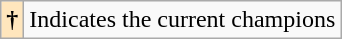<table class="wikitable">
<tr>
<th style="background-color:#FFE6BD">†</th>
<td>Indicates the current champions</td>
</tr>
</table>
